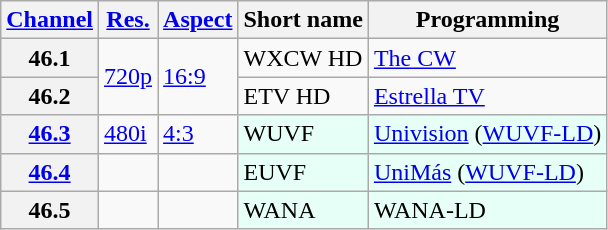<table class="wikitable">
<tr>
<th scope = "col"><a href='#'>Channel</a></th>
<th scope = "col"><a href='#'>Res.</a></th>
<th scope = "col"><a href='#'>Aspect</a></th>
<th scope = "col">Short name</th>
<th scope = "col">Programming</th>
</tr>
<tr>
<th scope = "row">46.1</th>
<td rowspan="2"><a href='#'>720p</a></td>
<td rowspan="2"><a href='#'>16:9</a></td>
<td>WXCW HD</td>
<td><a href='#'>The CW</a></td>
</tr>
<tr>
<th scope = "row">46.2</th>
<td>ETV HD</td>
<td><a href='#'>Estrella TV</a></td>
</tr>
<tr>
<th scope = "row"><a href='#'>46.3</a></th>
<td><a href='#'>480i</a></td>
<td><a href='#'>4:3</a></td>
<td style="background-color: #E6FFF7;">WUVF</td>
<td style="background-color: #E6FFF7;"><a href='#'>Univision</a> (<a href='#'>WUVF-LD</a>)</td>
</tr>
<tr>
<th scope = "row"><a href='#'>46.4</a></th>
<td></td>
<td></td>
<td style="background-color: #E6FFF7;">EUVF</td>
<td style="background-color: #E6FFF7;"><a href='#'>UniMás</a> (<a href='#'>WUVF-LD</a>)</td>
</tr>
<tr>
<th scope = "row">46.5</th>
<td></td>
<td></td>
<td style="background-color: #E6FFF7;">WANA</td>
<td style="background-color: #E6FFF7;">WANA-LD</td>
</tr>
</table>
